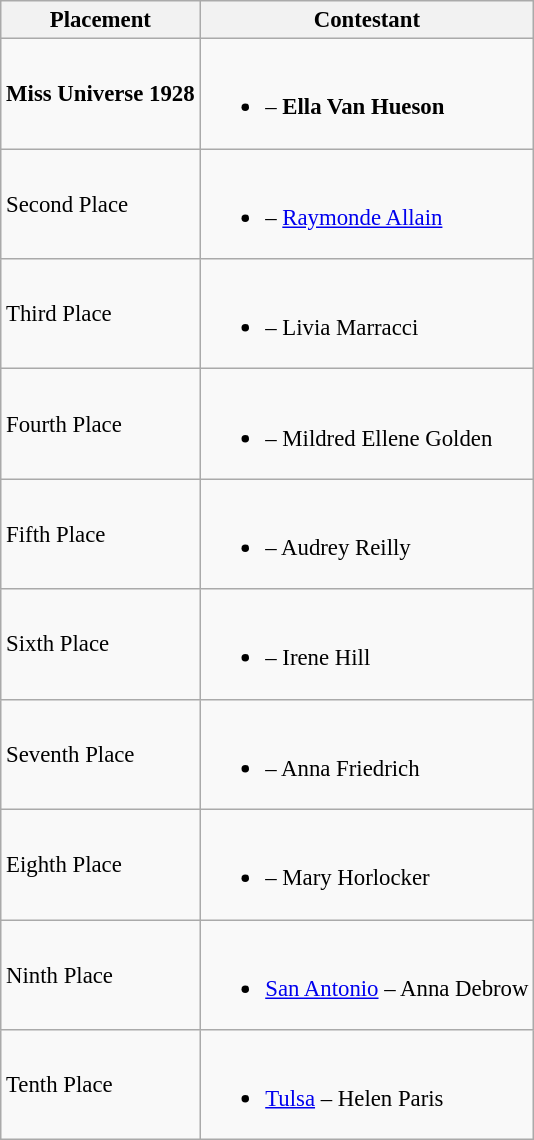<table class="wikitable sortable" style="font-size: 95%;">
<tr>
<th>Placement</th>
<th>Contestant</th>
</tr>
<tr>
<td><strong>Miss Universe 1928</strong></td>
<td><br><ul><li><strong></strong> – <strong>Ella Van Hueson</strong></li></ul></td>
</tr>
<tr>
<td>Second Place</td>
<td><br><ul><li> – <a href='#'>Raymonde Allain</a></li></ul></td>
</tr>
<tr>
<td>Third Place</td>
<td><br><ul><li> – Livia Marracci</li></ul></td>
</tr>
<tr>
<td>Fourth Place</td>
<td><br><ul><li> – Mildred Ellene Golden</li></ul></td>
</tr>
<tr>
<td>Fifth Place</td>
<td><br><ul><li> – Audrey Reilly</li></ul></td>
</tr>
<tr>
<td>Sixth Place</td>
<td><br><ul><li> – Irene Hill</li></ul></td>
</tr>
<tr>
<td>Seventh Place</td>
<td><br><ul><li> – Anna Friedrich</li></ul></td>
</tr>
<tr>
<td>Eighth Place</td>
<td><br><ul><li> – Mary Horlocker</li></ul></td>
</tr>
<tr>
<td>Ninth Place</td>
<td><br><ul><li> <a href='#'>San Antonio</a> – Anna Debrow</li></ul></td>
</tr>
<tr>
<td>Tenth Place</td>
<td><br><ul><li> <a href='#'>Tulsa</a> – Helen Paris</li></ul></td>
</tr>
</table>
